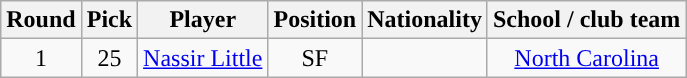<table class="wikitable sortable sortable">
<tr>
<th>Round</th>
<th>Pick</th>
<th>Player</th>
<th>Position</th>
<th>Nationality</th>
<th>School / club team</th>
</tr>
<tr style="text-align: center">
<td>1</td>
<td>25</td>
<td><a href='#'>Nassir Little</a></td>
<td>SF</td>
<td></td>
<td><a href='#'>North Carolina</a></td>
</tr>
</table>
